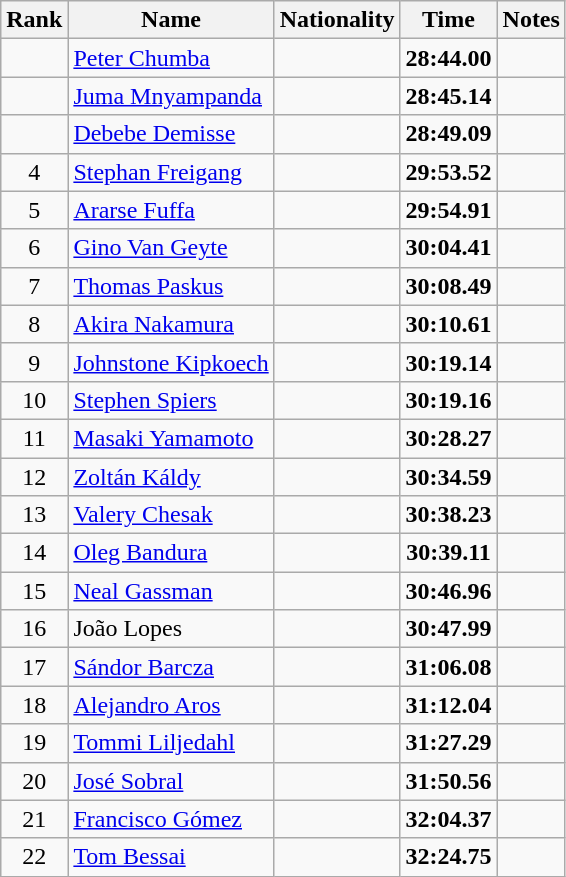<table class="wikitable sortable" style="text-align:center">
<tr>
<th>Rank</th>
<th>Name</th>
<th>Nationality</th>
<th>Time</th>
<th>Notes</th>
</tr>
<tr>
<td></td>
<td align=left><a href='#'>Peter Chumba</a></td>
<td align=left></td>
<td><strong>28:44.00</strong></td>
<td></td>
</tr>
<tr>
<td></td>
<td align=left><a href='#'>Juma Mnyampanda</a></td>
<td align=left></td>
<td><strong>28:45.14</strong></td>
<td></td>
</tr>
<tr>
<td></td>
<td align=left><a href='#'>Debebe Demisse</a></td>
<td align=left></td>
<td><strong>28:49.09</strong></td>
<td></td>
</tr>
<tr>
<td>4</td>
<td align=left><a href='#'>Stephan Freigang</a></td>
<td align=left></td>
<td><strong>29:53.52</strong></td>
<td></td>
</tr>
<tr>
<td>5</td>
<td align=left><a href='#'>Ararse Fuffa</a></td>
<td align=left></td>
<td><strong>29:54.91</strong></td>
<td></td>
</tr>
<tr>
<td>6</td>
<td align=left><a href='#'>Gino Van Geyte</a></td>
<td align=left></td>
<td><strong>30:04.41</strong></td>
<td></td>
</tr>
<tr>
<td>7</td>
<td align=left><a href='#'>Thomas Paskus</a></td>
<td align=left></td>
<td><strong>30:08.49</strong></td>
<td></td>
</tr>
<tr>
<td>8</td>
<td align=left><a href='#'>Akira Nakamura</a></td>
<td align=left></td>
<td><strong>30:10.61</strong></td>
<td></td>
</tr>
<tr>
<td>9</td>
<td align=left><a href='#'>Johnstone Kipkoech</a></td>
<td align=left></td>
<td><strong>30:19.14</strong></td>
<td></td>
</tr>
<tr>
<td>10</td>
<td align=left><a href='#'>Stephen Spiers</a></td>
<td align=left></td>
<td><strong>30:19.16</strong></td>
<td></td>
</tr>
<tr>
<td>11</td>
<td align=left><a href='#'>Masaki Yamamoto</a></td>
<td align=left></td>
<td><strong>30:28.27</strong></td>
<td></td>
</tr>
<tr>
<td>12</td>
<td align=left><a href='#'>Zoltán Káldy</a></td>
<td align=left></td>
<td><strong>30:34.59</strong></td>
<td></td>
</tr>
<tr>
<td>13</td>
<td align=left><a href='#'>Valery Chesak</a></td>
<td align=left></td>
<td><strong>30:38.23</strong></td>
<td></td>
</tr>
<tr>
<td>14</td>
<td align=left><a href='#'>Oleg Bandura</a></td>
<td align=left></td>
<td><strong>30:39.11</strong></td>
<td></td>
</tr>
<tr>
<td>15</td>
<td align=left><a href='#'>Neal Gassman</a></td>
<td align=left></td>
<td><strong>30:46.96</strong></td>
<td></td>
</tr>
<tr>
<td>16</td>
<td align=left>João Lopes</td>
<td align=left></td>
<td><strong>30:47.99</strong></td>
<td></td>
</tr>
<tr>
<td>17</td>
<td align=left><a href='#'>Sándor Barcza</a></td>
<td align=left></td>
<td><strong>31:06.08</strong></td>
<td></td>
</tr>
<tr>
<td>18</td>
<td align=left><a href='#'>Alejandro Aros</a></td>
<td align=left></td>
<td><strong>31:12.04</strong></td>
<td></td>
</tr>
<tr>
<td>19</td>
<td align=left><a href='#'>Tommi Liljedahl</a></td>
<td align=left></td>
<td><strong>31:27.29</strong></td>
<td></td>
</tr>
<tr>
<td>20</td>
<td align=left><a href='#'>José Sobral</a></td>
<td align=left></td>
<td><strong>31:50.56</strong></td>
<td></td>
</tr>
<tr>
<td>21</td>
<td align=left><a href='#'>Francisco Gómez</a></td>
<td align=left></td>
<td><strong>32:04.37</strong></td>
<td></td>
</tr>
<tr>
<td>22</td>
<td align=left><a href='#'>Tom Bessai</a></td>
<td align=left></td>
<td><strong>32:24.75</strong></td>
<td></td>
</tr>
</table>
